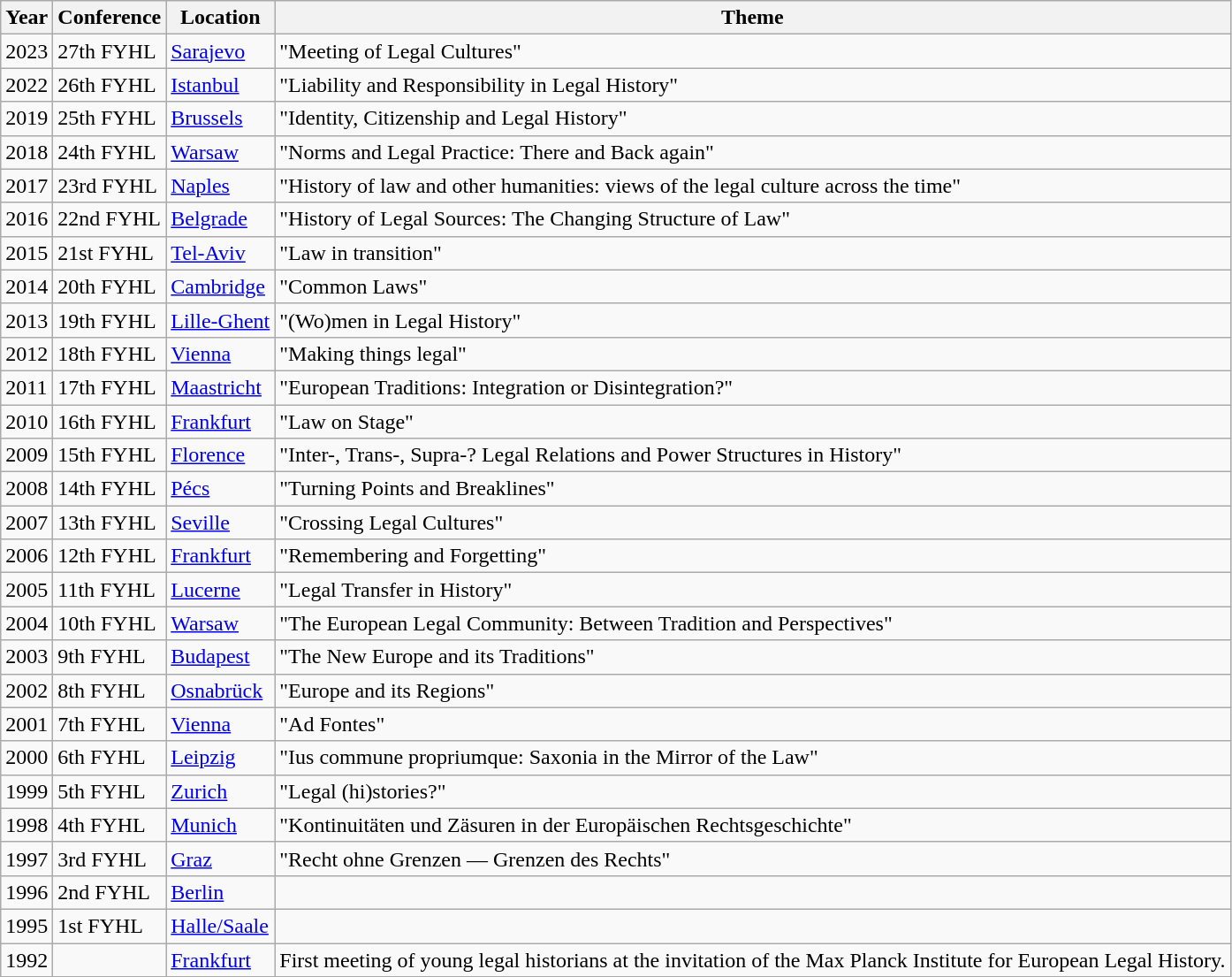<table class="wikitable">
<tr>
<th>Year</th>
<th>Conference</th>
<th>Location</th>
<th>Theme</th>
</tr>
<tr>
<td>2023</td>
<td>27th FYHL</td>
<td><a href='#'>Sarajevo</a></td>
<td>"Meeting of Legal Cultures"</td>
</tr>
<tr>
<td>2022</td>
<td>26th FYHL</td>
<td><a href='#'>Istanbul</a></td>
<td>"Liability and Responsibility in Legal History"</td>
</tr>
<tr>
<td>2019</td>
<td>25th FYHL</td>
<td><a href='#'>Brussels</a></td>
<td>"Identity, Citizenship and Legal History"</td>
</tr>
<tr>
<td>2018</td>
<td>24th FYHL</td>
<td><a href='#'>Warsaw</a></td>
<td>"Norms and Legal Practice: There and Back again"</td>
</tr>
<tr>
<td>2017</td>
<td>23rd FYHL</td>
<td><a href='#'>Naples</a></td>
<td>"History of law and other humanities: views of the legal culture across the time"</td>
</tr>
<tr>
<td>2016</td>
<td>22nd FYHL</td>
<td><a href='#'>Belgrade</a></td>
<td>"History of Legal Sources: The Changing Structure of Law"</td>
</tr>
<tr>
<td>2015</td>
<td>21st FYHL</td>
<td><a href='#'>Tel-Aviv</a></td>
<td>"Law in transition"</td>
</tr>
<tr>
<td>2014</td>
<td>20th FYHL</td>
<td><a href='#'>Cambridge</a></td>
<td>"Common Laws"</td>
</tr>
<tr>
<td>2013</td>
<td>19th FYHL</td>
<td><a href='#'>Lille-Ghent</a></td>
<td>"(Wo)men in Legal History"</td>
</tr>
<tr>
<td>2012</td>
<td>18th FYHL</td>
<td><a href='#'>Vienna</a></td>
<td>"Making things legal"</td>
</tr>
<tr>
<td>2011</td>
<td>17th FYHL</td>
<td><a href='#'>Maastricht</a></td>
<td>"European Traditions: Integration or Disintegration?"</td>
</tr>
<tr>
<td>2010</td>
<td>16th FYHL</td>
<td><a href='#'>Frankfurt</a></td>
<td>"Law on Stage"</td>
</tr>
<tr>
<td>2009</td>
<td>15th FYHL</td>
<td><a href='#'>Florence</a></td>
<td>"Inter-, Trans-, Supra-? Legal Relations and Power Structures in History"</td>
</tr>
<tr>
<td>2008</td>
<td>14th FYHL</td>
<td><a href='#'>Pécs</a></td>
<td>"Turning Points and Breaklines"</td>
</tr>
<tr>
<td>2007</td>
<td>13th FYHL</td>
<td><a href='#'>Seville</a></td>
<td>"Crossing Legal Cultures"</td>
</tr>
<tr>
<td>2006</td>
<td>12th FYHL</td>
<td><a href='#'>Frankfurt</a></td>
<td>"Remembering and Forgetting"</td>
</tr>
<tr>
<td>2005</td>
<td>11th FYHL</td>
<td><a href='#'>Lucerne</a></td>
<td>"Legal Transfer in History"</td>
</tr>
<tr>
<td>2004</td>
<td>10th FYHL</td>
<td><a href='#'>Warsaw</a></td>
<td>"The European Legal Community: Between Tradition and Perspectives"</td>
</tr>
<tr>
<td>2003</td>
<td>9th FYHL</td>
<td><a href='#'>Budapest</a></td>
<td>"The New Europe and its Traditions"</td>
</tr>
<tr>
<td>2002</td>
<td>8th FYHL</td>
<td><a href='#'>Osnabrück</a></td>
<td>"Europe and its Regions"</td>
</tr>
<tr>
<td>2001</td>
<td>7th FYHL</td>
<td><a href='#'>Vienna</a></td>
<td>"Ad Fontes"</td>
</tr>
<tr>
<td>2000</td>
<td>6th FYHL</td>
<td><a href='#'>Leipzig</a></td>
<td>"Ius commune propriumque: Saxonia in the Mirror of the Law"</td>
</tr>
<tr>
<td>1999</td>
<td>5th FYHL</td>
<td><a href='#'>Zurich</a></td>
<td>"Legal (hi)stories?"</td>
</tr>
<tr>
<td>1998</td>
<td>4th FYHL</td>
<td><a href='#'>Munich</a></td>
<td>"Kontinuitäten und Zäsuren in der Europäischen Rechtsgeschichte"</td>
</tr>
<tr>
<td>1997</td>
<td>3rd FYHL</td>
<td><a href='#'>Graz</a></td>
<td>"Recht ohne Grenzen — Grenzen des Rechts"</td>
</tr>
<tr>
<td>1996</td>
<td>2nd FYHL</td>
<td><a href='#'>Berlin</a></td>
<td></td>
</tr>
<tr>
<td>1995</td>
<td>1st FYHL</td>
<td><a href='#'>Halle/Saale</a></td>
<td></td>
</tr>
<tr>
<td>1992</td>
<td></td>
<td><a href='#'>Frankfurt</a></td>
<td>First meeting of young legal historians at the invitation of the Max Planck Institute for European Legal History.</td>
</tr>
</table>
